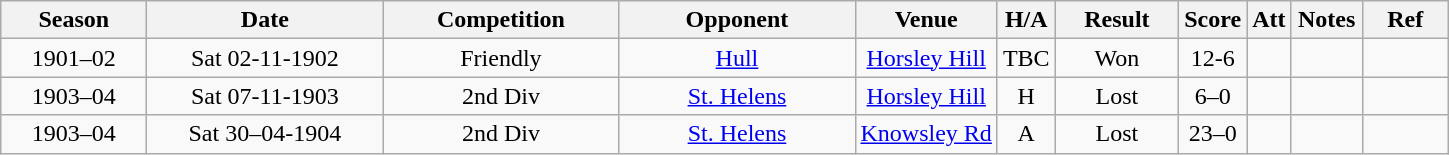<table class="wikitable" style="text-align:center;">
<tr>
<th width=90>Season</th>
<th width=150>Date</th>
<th width=150>Competition</th>
<th width=150>Opponent</th>
<th width 150>Venue</th>
<th width 50>H/A</th>
<th width=75>Result</th>
<th width 100>Score</th>
<th width 150>Att</th>
<th width=40>Notes</th>
<th width=50>Ref</th>
</tr>
<tr>
<td>1901–02</td>
<td>Sat 02-11-1902</td>
<td>Friendly</td>
<td><a href='#'>Hull</a></td>
<td><a href='#'>Horsley Hill</a></td>
<td>TBC</td>
<td>Won</td>
<td>12-6</td>
<td></td>
<td></td>
<td></td>
</tr>
<tr>
<td>1903–04</td>
<td>Sat 07-11-1903</td>
<td>2nd Div</td>
<td><a href='#'>St. Helens</a></td>
<td><a href='#'>Horsley Hill</a></td>
<td>H</td>
<td>Lost</td>
<td>6–0</td>
<td></td>
<td></td>
<td></td>
</tr>
<tr>
<td>1903–04</td>
<td>Sat 30–04-1904</td>
<td>2nd Div</td>
<td><a href='#'>St. Helens</a></td>
<td><a href='#'>Knowsley Rd</a></td>
<td>A</td>
<td>Lost</td>
<td>23–0</td>
<td></td>
<td></td>
<td></td>
</tr>
</table>
